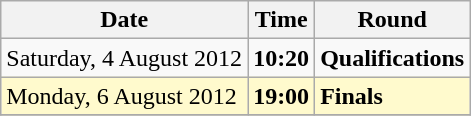<table class="wikitable">
<tr>
<th>Date</th>
<th>Time</th>
<th>Round</th>
</tr>
<tr>
<td>Saturday, 4 August 2012</td>
<td><strong>10:20</strong></td>
<td><strong>Qualifications</strong></td>
</tr>
<tr>
<td style=background:lemonchiffon>Monday, 6 August 2012</td>
<td style=background:lemonchiffon><strong>19:00</strong></td>
<td style=background:lemonchiffon><strong>Finals</strong></td>
</tr>
<tr>
</tr>
</table>
